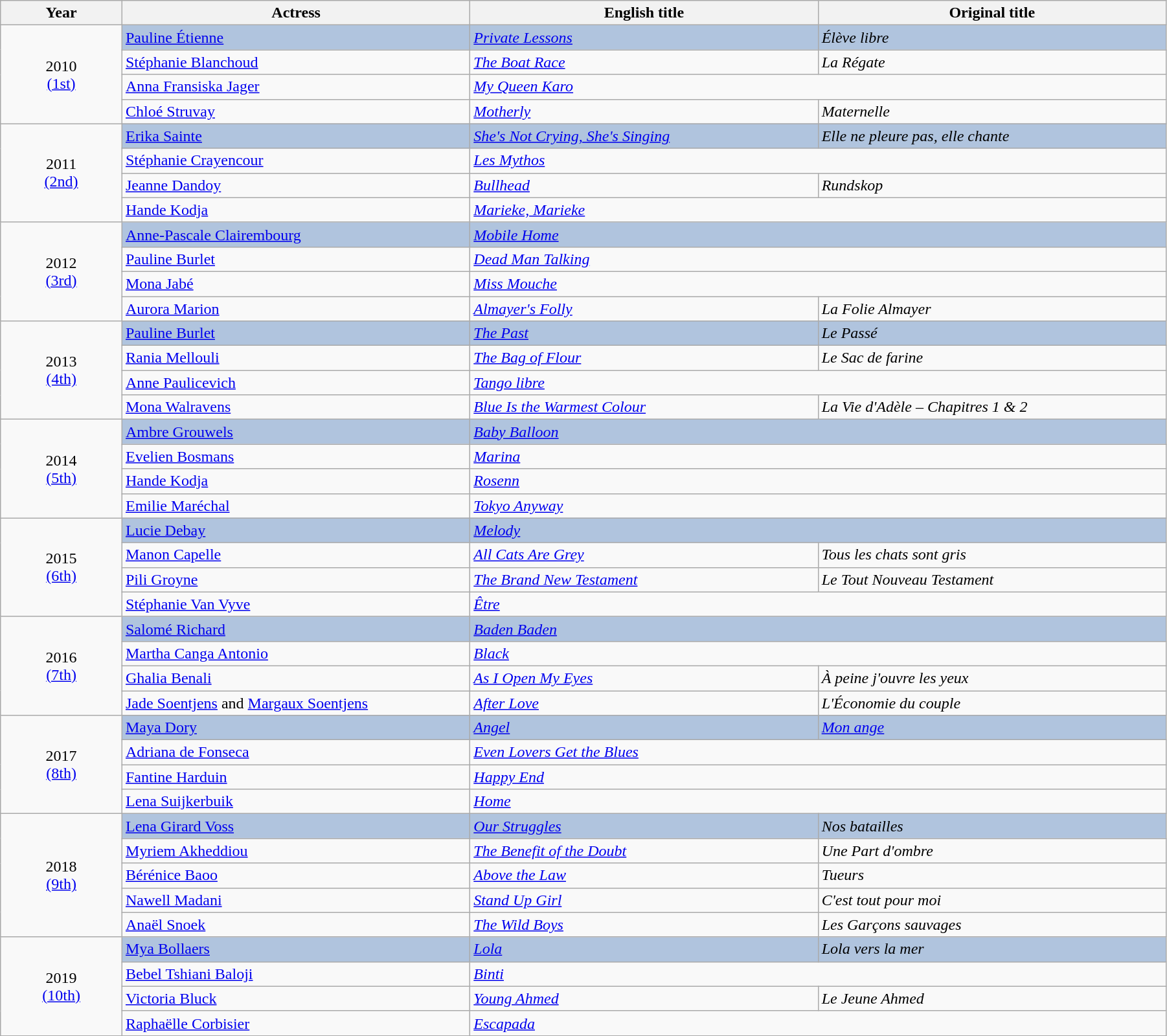<table class="wikitable" width="95%" cellpadding="5">
<tr>
<th width="100"><strong>Year</strong></th>
<th width="300"><strong>Actress</strong></th>
<th width="300"><strong>English title</strong></th>
<th width="300"><strong>Original title</strong></th>
</tr>
<tr>
<td rowspan="4" style="text-align:center;">2010<br><a href='#'>(1st)</a></td>
<td style="background:#B0C4DE;"><a href='#'>Pauline Étienne</a></td>
<td style="background:#B0C4DE;"><em><a href='#'>Private Lessons</a></em></td>
<td style="background:#B0C4DE;"><em>Élève libre</em></td>
</tr>
<tr>
<td><a href='#'>Stéphanie Blanchoud</a></td>
<td><em><a href='#'>The Boat Race</a></em></td>
<td><em>La Régate</em></td>
</tr>
<tr>
<td><a href='#'>Anna Fransiska Jager</a></td>
<td colspan="2"><em><a href='#'>My Queen Karo</a></em></td>
</tr>
<tr>
<td><a href='#'>Chloé Struvay</a></td>
<td><em><a href='#'>Motherly</a></em></td>
<td><em>Maternelle</em></td>
</tr>
<tr>
<td rowspan="4" style="text-align:center;">2011<br><a href='#'>(2nd)</a></td>
<td style="background:#B0C4DE;"><a href='#'>Erika Sainte</a></td>
<td style="background:#B0C4DE;"><em><a href='#'>She's Not Crying, She's Singing</a></em></td>
<td style="background:#B0C4DE;"><em>Elle ne pleure pas, elle chante</em></td>
</tr>
<tr>
<td><a href='#'>Stéphanie Crayencour</a></td>
<td colspan="2"><em><a href='#'>Les Mythos</a></em></td>
</tr>
<tr>
<td><a href='#'>Jeanne Dandoy</a></td>
<td><em><a href='#'>Bullhead</a></em></td>
<td><em>Rundskop</em></td>
</tr>
<tr>
<td><a href='#'>Hande Kodja</a></td>
<td colspan="2"><em><a href='#'>Marieke, Marieke</a></em></td>
</tr>
<tr>
<td rowspan="4" style="text-align:center;">2012<br><a href='#'>(3rd)</a></td>
<td style="background:#B0C4DE;"><a href='#'>Anne-Pascale Clairembourg</a></td>
<td style="background:#B0C4DE;" colspan="2"><em><a href='#'>Mobile Home</a></em></td>
</tr>
<tr>
<td><a href='#'>Pauline Burlet</a></td>
<td colspan="2"><em><a href='#'>Dead Man Talking</a></em></td>
</tr>
<tr>
<td><a href='#'>Mona Jabé</a></td>
<td colspan="2"><em><a href='#'>Miss Mouche</a></em></td>
</tr>
<tr>
<td><a href='#'>Aurora Marion</a></td>
<td><em><a href='#'>Almayer's Folly</a></em></td>
<td><em>La Folie Almayer</em></td>
</tr>
<tr>
<td rowspan="4" style="text-align:center;">2013<br><a href='#'>(4th)</a></td>
<td style="background:#B0C4DE;"><a href='#'>Pauline Burlet</a></td>
<td style="background:#B0C4DE;"><em><a href='#'>The Past</a></em></td>
<td style="background:#B0C4DE;"><em>Le Passé</em></td>
</tr>
<tr>
<td><a href='#'>Rania Mellouli</a></td>
<td><em><a href='#'>The Bag of Flour</a></em></td>
<td><em>Le Sac de farine</em></td>
</tr>
<tr>
<td><a href='#'>Anne Paulicevich</a></td>
<td colspan="2"><em><a href='#'>Tango libre</a></em></td>
</tr>
<tr>
<td><a href='#'>Mona Walravens</a></td>
<td><em><a href='#'>Blue Is the Warmest Colour</a></em></td>
<td><em>La Vie d'Adèle – Chapitres 1 & 2</em></td>
</tr>
<tr>
<td rowspan="4" style="text-align:center;">2014<br><a href='#'>(5th)</a></td>
<td style="background:#B0C4DE;"><a href='#'>Ambre Grouwels</a></td>
<td style="background:#B0C4DE;" colspan="2"><em><a href='#'>Baby Balloon</a></em></td>
</tr>
<tr>
<td><a href='#'>Evelien Bosmans</a></td>
<td colspan="2"><em><a href='#'>Marina</a></em></td>
</tr>
<tr>
<td><a href='#'>Hande Kodja</a></td>
<td colspan="2"><em><a href='#'>Rosenn</a></em></td>
</tr>
<tr>
<td><a href='#'>Emilie Maréchal</a></td>
<td colspan="2"><em><a href='#'>Tokyo Anyway</a></em></td>
</tr>
<tr>
<td rowspan="4" style="text-align:center;">2015<br><a href='#'>(6th)</a></td>
<td style="background:#B0C4DE;"><a href='#'>Lucie Debay</a></td>
<td style="background:#B0C4DE;" colspan="2"><em><a href='#'>Melody</a></em></td>
</tr>
<tr>
<td><a href='#'>Manon Capelle</a></td>
<td><em><a href='#'>All Cats Are Grey</a></em></td>
<td><em>Tous les chats sont gris</em></td>
</tr>
<tr>
<td><a href='#'>Pili Groyne</a></td>
<td><em><a href='#'>The Brand New Testament</a></em></td>
<td><em>Le Tout Nouveau Testament</em></td>
</tr>
<tr>
<td><a href='#'>Stéphanie Van Vyve</a></td>
<td colspan="2"><em><a href='#'>Être</a></em></td>
</tr>
<tr>
<td rowspan="4" style="text-align:center;">2016<br><a href='#'>(7th)</a></td>
<td style="background:#B0C4DE;"><a href='#'>Salomé Richard</a></td>
<td style="background:#B0C4DE;" colspan="2"><em><a href='#'>Baden Baden</a></em></td>
</tr>
<tr>
<td><a href='#'>Martha Canga Antonio</a></td>
<td colspan="2"><em><a href='#'>Black</a></em></td>
</tr>
<tr>
<td><a href='#'>Ghalia Benali</a></td>
<td><em><a href='#'>As I Open My Eyes</a></em></td>
<td><em>À peine j'ouvre les yeux</em></td>
</tr>
<tr>
<td><a href='#'>Jade Soentjens</a> and <a href='#'>Margaux Soentjens</a></td>
<td><em><a href='#'>After Love</a></em></td>
<td><em>L'Économie du couple</em></td>
</tr>
<tr>
<td rowspan="4" style="text-align:center;">2017<br><a href='#'>(8th)</a></td>
<td style="background:#B0C4DE;"><a href='#'>Maya Dory</a></td>
<td style="background:#B0C4DE;"><em><a href='#'>Angel</a></em></td>
<td style="background:#B0C4DE;"><em><a href='#'>Mon ange</a></em></td>
</tr>
<tr>
<td><a href='#'>Adriana de Fonseca</a></td>
<td colspan="2"><em><a href='#'>Even Lovers Get the Blues</a></em></td>
</tr>
<tr>
<td><a href='#'>Fantine Harduin</a></td>
<td colspan="2"><em><a href='#'>Happy End</a></em></td>
</tr>
<tr>
<td><a href='#'>Lena Suijkerbuik</a></td>
<td colspan="2"><em><a href='#'>Home</a></em></td>
</tr>
<tr>
<td rowspan="5" style="text-align:center;">2018<br><a href='#'>(9th)</a></td>
<td style="background:#B0C4DE;"><a href='#'>Lena Girard Voss</a></td>
<td style="background:#B0C4DE;"><em><a href='#'>Our Struggles</a></em></td>
<td style="background:#B0C4DE;"><em>Nos batailles</em></td>
</tr>
<tr>
<td><a href='#'>Myriem Akheddiou</a></td>
<td><em><a href='#'>The Benefit of the Doubt</a></em></td>
<td><em>Une Part d'ombre</em></td>
</tr>
<tr>
<td><a href='#'>Bérénice Baoo</a></td>
<td><em><a href='#'>Above the Law</a></em></td>
<td><em>Tueurs</em></td>
</tr>
<tr>
<td><a href='#'>Nawell Madani</a></td>
<td><em><a href='#'>Stand Up Girl</a></em></td>
<td><em>C'est tout pour moi</em></td>
</tr>
<tr>
<td><a href='#'>Anaël Snoek</a></td>
<td><em><a href='#'>The Wild Boys</a></em></td>
<td><em>Les Garçons sauvages</em></td>
</tr>
<tr>
<td rowspan="4" style="text-align:center;">2019<br><a href='#'>(10th)</a></td>
<td style="background:#B0C4DE;"><a href='#'>Mya Bollaers</a></td>
<td style="background:#B0C4DE;"><em><a href='#'>Lola</a></em></td>
<td style="background:#B0C4DE;"><em>Lola vers la mer</em></td>
</tr>
<tr>
<td><a href='#'>Bebel Tshiani Baloji</a></td>
<td colspan="2"><em><a href='#'>Binti</a></em></td>
</tr>
<tr>
<td><a href='#'>Victoria Bluck</a></td>
<td><em><a href='#'>Young Ahmed</a></em></td>
<td><em>Le Jeune Ahmed</em></td>
</tr>
<tr>
<td><a href='#'>Raphaëlle Corbisier</a></td>
<td colspan="2"><em><a href='#'>Escapada</a></em></td>
</tr>
</table>
